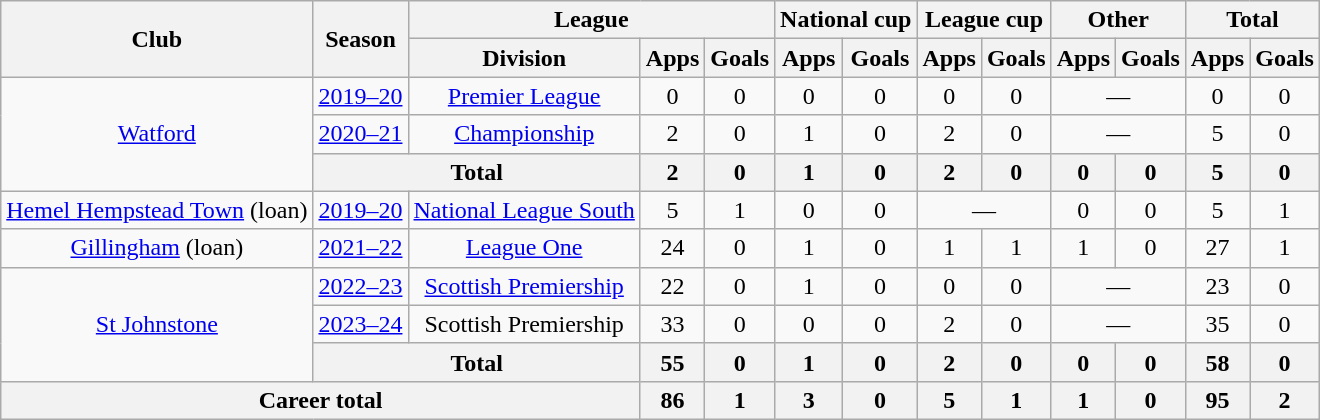<table class="wikitable" style="text-align: center">
<tr>
<th rowspan="2">Club</th>
<th rowspan="2">Season</th>
<th colspan="3">League</th>
<th colspan="2">National cup</th>
<th colspan="2">League cup</th>
<th colspan="2">Other</th>
<th colspan="2">Total</th>
</tr>
<tr>
<th>Division</th>
<th>Apps</th>
<th>Goals</th>
<th>Apps</th>
<th>Goals</th>
<th>Apps</th>
<th>Goals</th>
<th>Apps</th>
<th>Goals</th>
<th>Apps</th>
<th>Goals</th>
</tr>
<tr>
<td rowspan=3><a href='#'>Watford</a></td>
<td><a href='#'>2019–20</a></td>
<td><a href='#'>Premier League</a></td>
<td>0</td>
<td>0</td>
<td>0</td>
<td>0</td>
<td>0</td>
<td>0</td>
<td colspan="2">—</td>
<td>0</td>
<td>0</td>
</tr>
<tr>
<td><a href='#'>2020–21</a></td>
<td><a href='#'>Championship</a></td>
<td>2</td>
<td>0</td>
<td>1</td>
<td>0</td>
<td>2</td>
<td>0</td>
<td colspan="2">—</td>
<td>5</td>
<td>0</td>
</tr>
<tr>
<th colspan=2>Total</th>
<th>2</th>
<th>0</th>
<th>1</th>
<th>0</th>
<th>2</th>
<th>0</th>
<th>0</th>
<th>0</th>
<th>5</th>
<th>0</th>
</tr>
<tr>
<td><a href='#'>Hemel Hempstead Town</a> (loan)</td>
<td><a href='#'>2019–20</a></td>
<td><a href='#'>National League South</a></td>
<td>5</td>
<td>1</td>
<td>0</td>
<td>0</td>
<td colspan="2">—</td>
<td>0</td>
<td>0</td>
<td>5</td>
<td>1</td>
</tr>
<tr>
<td><a href='#'>Gillingham</a> (loan)</td>
<td><a href='#'>2021–22</a></td>
<td><a href='#'>League One</a></td>
<td>24</td>
<td>0</td>
<td>1</td>
<td>0</td>
<td>1</td>
<td>1</td>
<td>1</td>
<td>0</td>
<td>27</td>
<td>1</td>
</tr>
<tr>
<td rowspan="3"><a href='#'>St Johnstone</a></td>
<td><a href='#'>2022–23</a></td>
<td><a href='#'>Scottish Premiership</a></td>
<td>22</td>
<td>0</td>
<td>1</td>
<td>0</td>
<td>0</td>
<td>0</td>
<td colspan="2">—</td>
<td>23</td>
<td>0</td>
</tr>
<tr>
<td><a href='#'>2023–24</a></td>
<td>Scottish Premiership</td>
<td>33</td>
<td>0</td>
<td>0</td>
<td>0</td>
<td>2</td>
<td>0</td>
<td colspan="2">—</td>
<td>35</td>
<td>0</td>
</tr>
<tr>
<th colspan="2">Total</th>
<th>55</th>
<th>0</th>
<th>1</th>
<th>0</th>
<th>2</th>
<th>0</th>
<th>0</th>
<th>0</th>
<th>58</th>
<th>0</th>
</tr>
<tr>
<th colspan="3"><strong>Career total</strong></th>
<th>86</th>
<th>1</th>
<th>3</th>
<th>0</th>
<th>5</th>
<th>1</th>
<th>1</th>
<th>0</th>
<th>95</th>
<th>2</th>
</tr>
</table>
